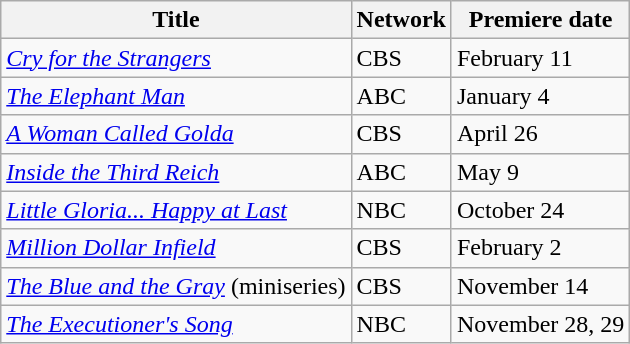<table class="wikitable sortable">
<tr>
<th>Title</th>
<th>Network</th>
<th>Premiere date</th>
</tr>
<tr>
<td><em><a href='#'>Cry for the Strangers</a></em></td>
<td>CBS</td>
<td>February 11</td>
</tr>
<tr>
<td><em><a href='#'>The Elephant Man</a></em></td>
<td>ABC</td>
<td>January 4</td>
</tr>
<tr>
<td><em><a href='#'>A Woman Called Golda</a></em></td>
<td>CBS</td>
<td>April 26</td>
</tr>
<tr>
<td><em><a href='#'>Inside the Third Reich</a></em></td>
<td>ABC</td>
<td>May 9</td>
</tr>
<tr>
<td><em><a href='#'>Little Gloria... Happy at Last</a></em></td>
<td>NBC</td>
<td>October 24</td>
</tr>
<tr>
<td><em><a href='#'>Million Dollar Infield</a></em></td>
<td>CBS</td>
<td>February 2</td>
</tr>
<tr>
<td><em><a href='#'>The Blue and the Gray</a></em> (miniseries)</td>
<td>CBS</td>
<td>November 14</td>
</tr>
<tr>
<td><em><a href='#'>The Executioner's Song</a></em></td>
<td>NBC</td>
<td>November 28, 29</td>
</tr>
</table>
